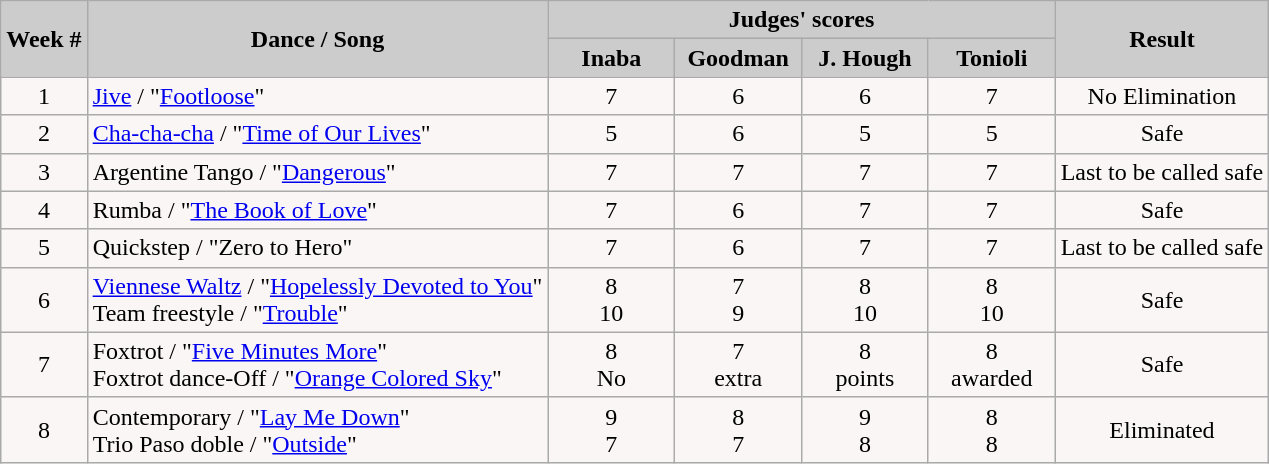<table class="wikitable" style="float:left;">
<tr>
<th rowspan="2" style="background:#ccc;">Week #</th>
<th rowspan="2" style="background:#ccc;">Dance / Song</th>
<th colspan="4" style="background:#ccc;">Judges' scores</th>
<th rowspan="2" style="background:#ccc;">Result</th>
</tr>
<tr>
<th style="background:#ccc; width:10%;">Inaba</th>
<th style="background:#ccc; width:10%;">Goodman</th>
<th style="background:#ccc; width:10%;">J. Hough</th>
<th style="background:#ccc; width:10%;">Tonioli</th>
</tr>
<tr style="text-align:center; background:#faf6f6;">
<td>1</td>
<td align="left"><a href='#'>Jive</a> / "<a href='#'>Footloose</a>"</td>
<td>7</td>
<td>6</td>
<td>6</td>
<td>7</td>
<td>No Elimination</td>
</tr>
<tr style="text-align:center; background:#faf6f6;">
<td>2</td>
<td align="left"><a href='#'>Cha-cha-cha</a> / "<a href='#'>Time of Our Lives</a>"</td>
<td>5</td>
<td>6</td>
<td>5</td>
<td>5</td>
<td>Safe</td>
</tr>
<tr style="text-align:center; background:#faf6f6;">
<td>3</td>
<td align="left">Argentine Tango / "<a href='#'>Dangerous</a>"</td>
<td>7</td>
<td>7</td>
<td>7</td>
<td>7</td>
<td>Last to be called safe</td>
</tr>
<tr style="text-align:center; background:#faf6f6;">
<td>4</td>
<td align="left">Rumba / "<a href='#'>The Book of Love</a>"</td>
<td>7</td>
<td>6</td>
<td>7</td>
<td>7</td>
<td>Safe</td>
</tr>
<tr style="text-align:center; background:#faf6f6;">
<td>5</td>
<td align="left">Quickstep / "Zero to Hero"</td>
<td>7</td>
<td>6</td>
<td>7</td>
<td>7</td>
<td>Last to be called safe</td>
</tr>
<tr style="text-align:center; background:#faf6f6;">
<td>6</td>
<td align="left"><a href='#'>Viennese Waltz</a> / "<a href='#'>Hopelessly Devoted to You</a>"<br>Team freestyle / "<a href='#'>Trouble</a>"</td>
<td>8<br>10</td>
<td>7<br>9</td>
<td>8<br>10</td>
<td>8<br>10</td>
<td>Safe</td>
</tr>
<tr style="text-align:center; background:#faf6f6;">
<td>7</td>
<td align="left">Foxtrot / "<a href='#'>Five Minutes More</a>"<br>Foxtrot dance-Off / "<a href='#'>Orange Colored Sky</a>"</td>
<td>8<br>No</td>
<td>7<br>extra</td>
<td>8<br>points</td>
<td>8<br>awarded</td>
<td>Safe</td>
</tr>
<tr style="text-align:center; background:#faf6f6;">
<td>8</td>
<td align="left">Contemporary / "<a href='#'>Lay Me Down</a>"<br>Trio Paso doble / "<a href='#'>Outside</a>"</td>
<td>9<br>7</td>
<td>8<br>7</td>
<td>9<br>8</td>
<td>8<br>8</td>
<td>Eliminated</td>
</tr>
</table>
